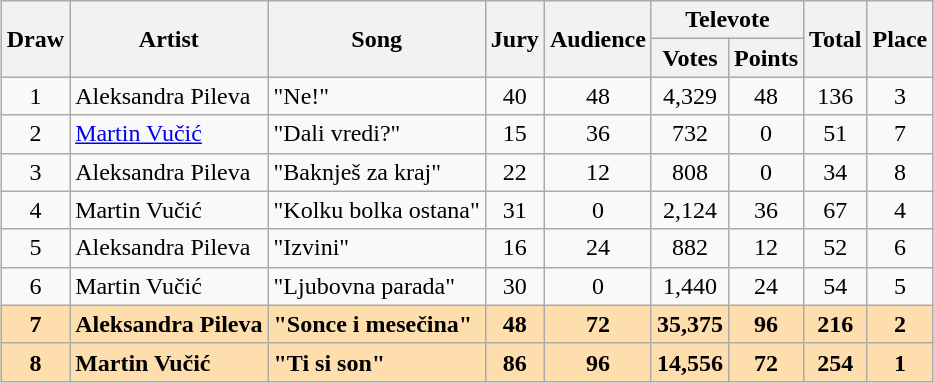<table class="sortable wikitable" style="margin: 1em auto 1em auto; text-align:center">
<tr>
<th rowspan="2">Draw</th>
<th rowspan="2">Artist</th>
<th rowspan="2">Song</th>
<th rowspan="2">Jury</th>
<th rowspan="2">Audience</th>
<th colspan="2">Televote</th>
<th rowspan="2">Total</th>
<th rowspan="2">Place</th>
</tr>
<tr>
<th>Votes</th>
<th>Points</th>
</tr>
<tr>
<td>1</td>
<td align="left">Aleksandra Pileva</td>
<td align="left">"Ne!" </td>
<td>40</td>
<td>48</td>
<td>4,329</td>
<td>48</td>
<td>136</td>
<td>3</td>
</tr>
<tr>
<td>2</td>
<td align="left"><a href='#'>Martin Vučić</a></td>
<td align="left">"Dali vredi?" </td>
<td>15</td>
<td>36</td>
<td>732</td>
<td>0</td>
<td>51</td>
<td>7</td>
</tr>
<tr>
<td>3</td>
<td align="left">Aleksandra Pileva</td>
<td align="left">"Baknješ za kraj" </td>
<td>22</td>
<td>12</td>
<td>808</td>
<td>0</td>
<td>34</td>
<td>8</td>
</tr>
<tr>
<td>4</td>
<td align="left">Martin Vučić</td>
<td align="left">"Kolku bolka ostana" </td>
<td>31</td>
<td>0</td>
<td>2,124</td>
<td>36</td>
<td>67</td>
<td>4</td>
</tr>
<tr>
<td>5</td>
<td align="left">Aleksandra Pileva</td>
<td align="left">"Izvini" </td>
<td>16</td>
<td>24</td>
<td>882</td>
<td>12</td>
<td>52</td>
<td>6</td>
</tr>
<tr>
<td>6</td>
<td align="left">Martin Vučić</td>
<td align="left">"Ljubovna parada" </td>
<td>30</td>
<td>0</td>
<td>1,440</td>
<td>24</td>
<td>54</td>
<td>5</td>
</tr>
<tr style="font-weight:bold; background:navajowhite;">
<td>7</td>
<td align="left">Aleksandra Pileva</td>
<td align="left">"Sonce i mesečina" </td>
<td>48</td>
<td>72</td>
<td>35,375</td>
<td>96</td>
<td>216</td>
<td>2</td>
</tr>
<tr style="font-weight:bold; background:navajowhite;">
<td>8</td>
<td align="left">Martin Vučić</td>
<td align="left">"Ti si son" </td>
<td>86</td>
<td>96</td>
<td>14,556</td>
<td>72</td>
<td>254</td>
<td>1</td>
</tr>
</table>
